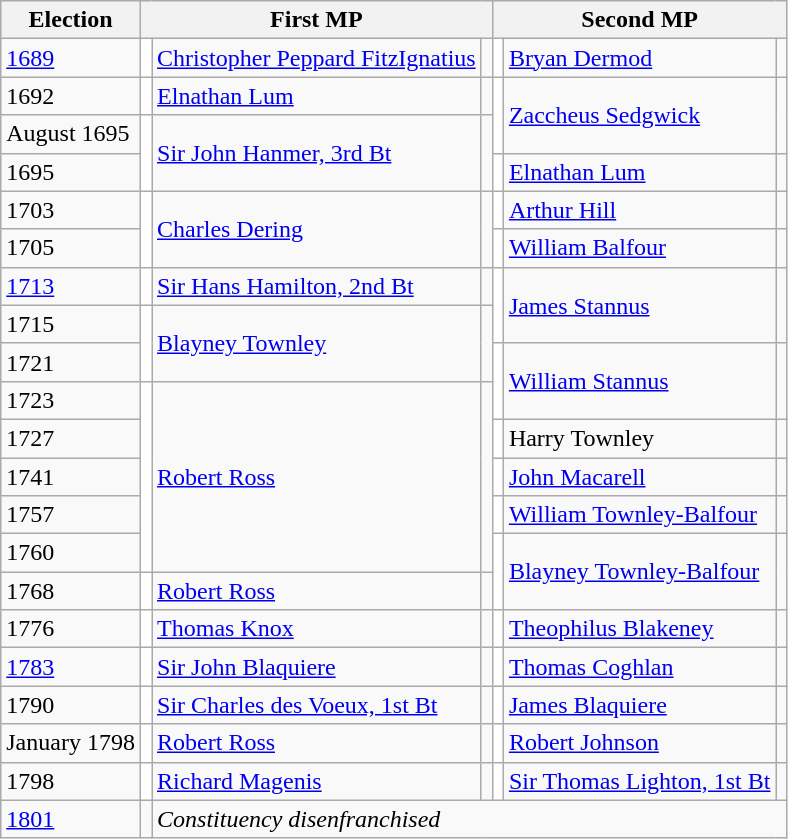<table class="wikitable">
<tr>
<th>Election</th>
<th colspan=3>First MP</th>
<th colspan=3>Second MP</th>
</tr>
<tr>
<td><a href='#'>1689</a></td>
<td style="background-color: white"></td>
<td><a href='#'>Christopher Peppard FitzIgnatius</a></td>
<td></td>
<td style="background-color: white"></td>
<td><a href='#'>Bryan Dermod</a></td>
<td></td>
</tr>
<tr>
<td>1692</td>
<td style="background-color: white"></td>
<td><a href='#'>Elnathan Lum</a></td>
<td></td>
<td rowspan="2" style="background-color: white"></td>
<td rowspan="2"><a href='#'>Zaccheus Sedgwick</a></td>
<td rowspan="2"></td>
</tr>
<tr>
<td>August 1695</td>
<td rowspan="2" style="background-color: white"></td>
<td rowspan="2"><a href='#'>Sir John Hanmer, 3rd Bt</a></td>
<td rowspan="2"></td>
</tr>
<tr>
<td>1695</td>
<td style="background-color: white"></td>
<td><a href='#'>Elnathan Lum</a></td>
<td></td>
</tr>
<tr>
<td>1703</td>
<td rowspan="2" style="background-color: white"></td>
<td rowspan="2"><a href='#'>Charles Dering</a></td>
<td rowspan="2"></td>
<td style="background-color: white"></td>
<td><a href='#'>Arthur Hill</a></td>
<td></td>
</tr>
<tr>
<td>1705</td>
<td style="background-color: white"></td>
<td><a href='#'>William Balfour</a></td>
<td></td>
</tr>
<tr>
<td><a href='#'>1713</a></td>
<td style="background-color: white"></td>
<td><a href='#'>Sir Hans Hamilton, 2nd Bt</a></td>
<td></td>
<td rowspan="2" style="background-color: white"></td>
<td rowspan="2"><a href='#'>James Stannus</a></td>
<td rowspan="2"></td>
</tr>
<tr>
<td>1715</td>
<td rowspan="2" style="background-color: white"></td>
<td rowspan="2"><a href='#'>Blayney Townley</a></td>
<td rowspan="2"></td>
</tr>
<tr>
<td>1721</td>
<td rowspan="2" style="background-color: white"></td>
<td rowspan="2"><a href='#'>William Stannus</a></td>
<td rowspan="2"></td>
</tr>
<tr>
<td>1723</td>
<td rowspan="5" style="background-color: white"></td>
<td rowspan="5"><a href='#'>Robert Ross</a></td>
<td rowspan="5"></td>
</tr>
<tr>
<td>1727</td>
<td style="background-color: white"></td>
<td>Harry Townley</td>
<td></td>
</tr>
<tr>
<td>1741</td>
<td style="background-color: white"></td>
<td><a href='#'>John Macarell</a></td>
<td></td>
</tr>
<tr>
<td>1757</td>
<td style="background-color: white"></td>
<td><a href='#'>William Townley-Balfour</a></td>
<td></td>
</tr>
<tr>
<td>1760</td>
<td rowspan="2" style="background-color: white"></td>
<td rowspan="2"><a href='#'>Blayney Townley-Balfour</a></td>
<td rowspan="2"></td>
</tr>
<tr>
<td>1768</td>
<td style="background-color: white"></td>
<td><a href='#'>Robert Ross</a></td>
<td></td>
</tr>
<tr>
<td>1776</td>
<td style="background-color: white"></td>
<td><a href='#'>Thomas Knox</a></td>
<td></td>
<td style="background-color: white"></td>
<td><a href='#'>Theophilus Blakeney</a></td>
<td></td>
</tr>
<tr>
<td><a href='#'>1783</a></td>
<td style="background-color: white"></td>
<td><a href='#'>Sir John Blaquiere</a>  </td>
<td></td>
<td style="background-color: white"></td>
<td><a href='#'>Thomas Coghlan</a></td>
<td></td>
</tr>
<tr>
<td>1790</td>
<td style="background-color: white"></td>
<td><a href='#'>Sir Charles des Voeux, 1st Bt</a></td>
<td></td>
<td style="background-color: white"></td>
<td><a href='#'>James Blaquiere</a></td>
<td></td>
</tr>
<tr>
<td>January 1798</td>
<td style="background-color: white"></td>
<td><a href='#'>Robert Ross</a></td>
<td></td>
<td style="background-color: white"></td>
<td><a href='#'>Robert Johnson</a></td>
<td></td>
</tr>
<tr>
<td>1798</td>
<td style="background-color: white"></td>
<td><a href='#'>Richard Magenis</a></td>
<td></td>
<td style="background-color: white"></td>
<td><a href='#'>Sir Thomas Lighton, 1st Bt</a></td>
<td></td>
</tr>
<tr>
<td><a href='#'>1801</a></td>
<td></td>
<td colspan="5"><em>Constituency disenfranchised</em></td>
</tr>
</table>
